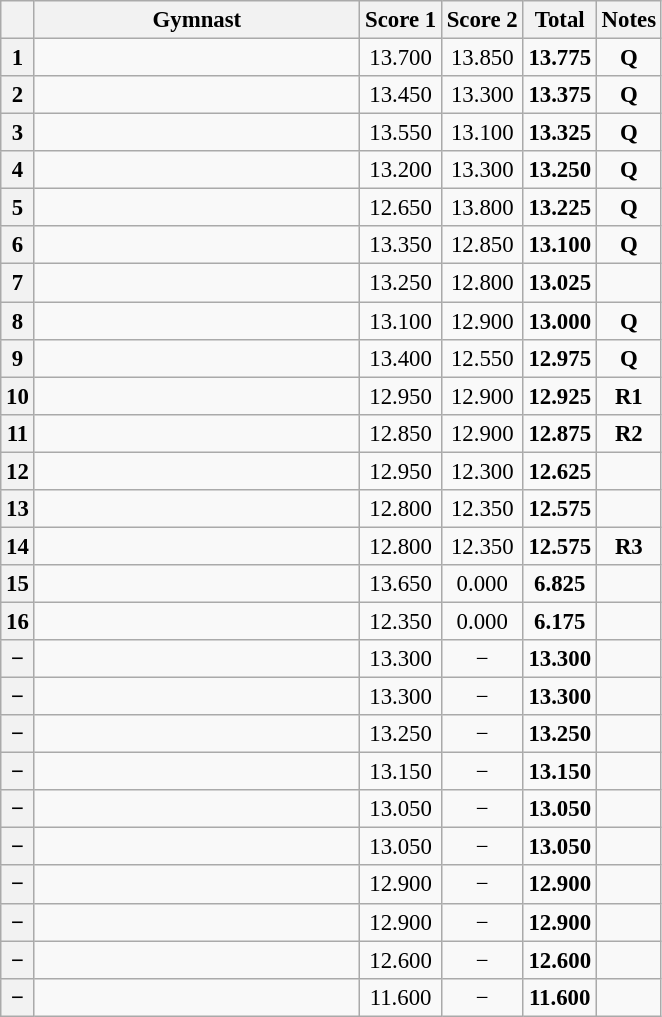<table class="wikitable sortable" style="text-align:center; font-size:95%">
<tr>
<th></th>
<th width="210">Gymnast</th>
<th>Score 1</th>
<th>Score 2</th>
<th>Total</th>
<th>Notes</th>
</tr>
<tr>
<th>1</th>
<td align="left"></td>
<td>13.700</td>
<td>13.850</td>
<td><strong>13.775</strong></td>
<td><strong>Q</strong></td>
</tr>
<tr>
<th>2</th>
<td align="left"></td>
<td>13.450</td>
<td>13.300</td>
<td><strong>13.375</strong></td>
<td><strong>Q</strong></td>
</tr>
<tr>
<th>3</th>
<td align="left"></td>
<td>13.550</td>
<td>13.100</td>
<td><strong>13.325</strong></td>
<td><strong>Q</strong></td>
</tr>
<tr>
<th>4</th>
<td align="left"></td>
<td>13.200</td>
<td>13.300</td>
<td><strong>13.250</strong></td>
<td><strong>Q</strong></td>
</tr>
<tr>
<th>5</th>
<td align="left"></td>
<td>12.650</td>
<td>13.800</td>
<td><strong>13.225</strong></td>
<td><strong>Q</strong></td>
</tr>
<tr>
<th>6</th>
<td align="left"></td>
<td>13.350</td>
<td>12.850</td>
<td><strong>13.100</strong></td>
<td><strong>Q</strong></td>
</tr>
<tr>
<th>7</th>
<td align="left"></td>
<td>13.250</td>
<td>12.800</td>
<td><strong>13.025</strong></td>
<td></td>
</tr>
<tr>
<th>8</th>
<td align="left"></td>
<td>13.100</td>
<td>12.900</td>
<td><strong>13.000</strong></td>
<td><strong>Q</strong></td>
</tr>
<tr>
<th>9</th>
<td align="left"></td>
<td>13.400</td>
<td>12.550</td>
<td><strong>12.975</strong></td>
<td><strong>Q</strong></td>
</tr>
<tr>
<th>10</th>
<td align="left"></td>
<td>12.950</td>
<td>12.900</td>
<td><strong>12.925</strong></td>
<td><strong>R1</strong></td>
</tr>
<tr>
<th>11</th>
<td align="left"></td>
<td>12.850</td>
<td>12.900</td>
<td><strong>12.875</strong></td>
<td><strong>R2</strong></td>
</tr>
<tr>
<th>12</th>
<td align="left"></td>
<td>12.950</td>
<td>12.300</td>
<td><strong>12.625</strong></td>
<td></td>
</tr>
<tr>
<th>13</th>
<td align="left"></td>
<td>12.800</td>
<td>12.350</td>
<td><strong>12.575</strong></td>
<td></td>
</tr>
<tr>
<th>14</th>
<td align="left"></td>
<td>12.800</td>
<td>12.350</td>
<td><strong>12.575</strong></td>
<td><strong>R3</strong></td>
</tr>
<tr>
<th>15</th>
<td align="left"></td>
<td>13.650</td>
<td>0.000</td>
<td><strong>6.825</strong></td>
<td></td>
</tr>
<tr>
<th>16</th>
<td align="left"></td>
<td>12.350</td>
<td>0.000</td>
<td><strong>6.175</strong></td>
<td></td>
</tr>
<tr>
<th>−</th>
<td align="left"></td>
<td>13.300</td>
<td>−</td>
<td><strong>13.300</strong></td>
<td></td>
</tr>
<tr>
<th>−</th>
<td align="left"></td>
<td>13.300</td>
<td>−</td>
<td><strong>13.300</strong></td>
<td></td>
</tr>
<tr>
<th>−</th>
<td align="left"></td>
<td>13.250</td>
<td>−</td>
<td><strong>13.250</strong></td>
<td></td>
</tr>
<tr>
<th>−</th>
<td align="left"></td>
<td>13.150</td>
<td>−</td>
<td><strong>13.150</strong></td>
<td></td>
</tr>
<tr>
<th>−</th>
<td align="left"></td>
<td>13.050</td>
<td>−</td>
<td><strong>13.050</strong></td>
<td></td>
</tr>
<tr>
<th>−</th>
<td align="left"></td>
<td>13.050</td>
<td>−</td>
<td><strong>13.050</strong></td>
<td></td>
</tr>
<tr>
<th>−</th>
<td align="left"></td>
<td>12.900</td>
<td>−</td>
<td><strong>12.900</strong></td>
<td></td>
</tr>
<tr>
<th>−</th>
<td align="left"></td>
<td>12.900</td>
<td>−</td>
<td><strong>12.900</strong></td>
<td></td>
</tr>
<tr>
<th>−</th>
<td align="left"></td>
<td>12.600</td>
<td>−</td>
<td><strong>12.600</strong></td>
<td></td>
</tr>
<tr>
<th>−</th>
<td align="left"></td>
<td>11.600</td>
<td>−</td>
<td><strong>11.600</strong></td>
<td></td>
</tr>
</table>
